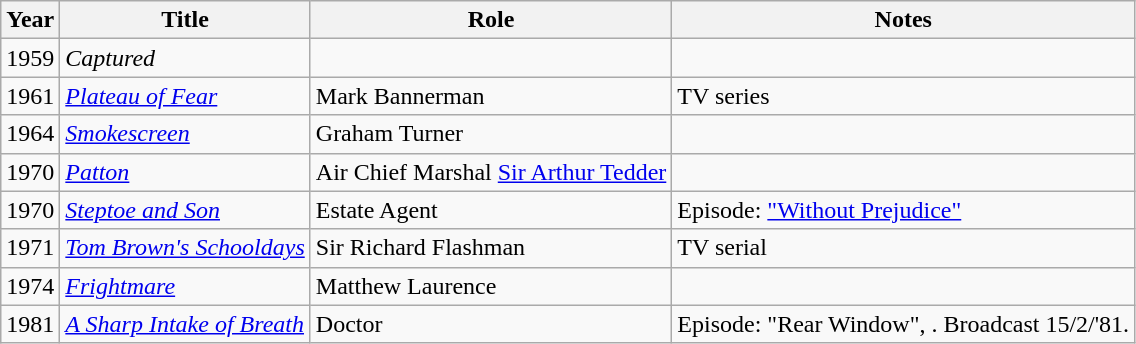<table class = "wikitable">
<tr>
<th>Year</th>
<th>Title</th>
<th>Role</th>
<th>Notes</th>
</tr>
<tr>
<td>1959</td>
<td><em>Captured</em></td>
<td></td>
<td></td>
</tr>
<tr>
<td>1961</td>
<td><em><a href='#'>Plateau of Fear</a></em></td>
<td>Mark Bannerman</td>
<td>TV series</td>
</tr>
<tr>
<td>1964</td>
<td><em><a href='#'>Smokescreen</a></em></td>
<td>Graham Turner</td>
<td></td>
</tr>
<tr>
<td>1970</td>
<td><em><a href='#'>Patton</a></em></td>
<td>Air Chief Marshal <a href='#'>Sir Arthur Tedder</a></td>
<td></td>
</tr>
<tr>
<td>1970</td>
<td><em><a href='#'>Steptoe and Son</a></em></td>
<td>Estate Agent</td>
<td>Episode: <a href='#'>"Without Prejudice"</a></td>
</tr>
<tr>
<td>1971</td>
<td><em><a href='#'>Tom Brown's Schooldays</a></em></td>
<td>Sir Richard Flashman</td>
<td>TV serial</td>
</tr>
<tr>
<td>1974</td>
<td><em><a href='#'>Frightmare</a></em></td>
<td>Matthew Laurence</td>
<td></td>
</tr>
<tr>
<td>1981</td>
<td><em><a href='#'>A Sharp Intake of Breath</a></em></td>
<td>Doctor</td>
<td>Episode: "Rear Window", . Broadcast 15/2/'81.</td>
</tr>
</table>
